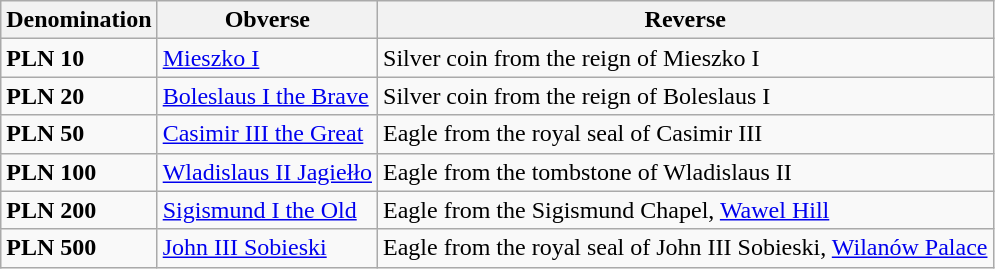<table class="wikitable">
<tr ">
<th>Denomination</th>
<th>Obverse</th>
<th>Reverse</th>
</tr>
<tr>
<td><strong>PLN 10</strong></td>
<td><a href='#'>Mieszko I</a></td>
<td>Silver coin from the reign of Mieszko I</td>
</tr>
<tr>
<td><strong>PLN 20</strong></td>
<td><a href='#'>Boleslaus I the Brave</a></td>
<td>Silver coin from the reign of Boleslaus I</td>
</tr>
<tr>
<td><strong>PLN 50</strong></td>
<td><a href='#'>Casimir III the Great</a></td>
<td>Eagle from the royal seal of Casimir III</td>
</tr>
<tr>
<td><strong>PLN 100</strong></td>
<td><a href='#'>Wladislaus II Jagiełło</a></td>
<td>Eagle from the tombstone of Wladislaus II</td>
</tr>
<tr>
<td><strong>PLN 200</strong></td>
<td><a href='#'>Sigismund I the Old</a></td>
<td>Eagle from the Sigismund Chapel, <a href='#'>Wawel Hill</a></td>
</tr>
<tr>
<td><strong>PLN 500</strong></td>
<td><a href='#'>John III Sobieski</a></td>
<td>Eagle from the royal seal of John III Sobieski, <a href='#'>Wilanów Palace</a></td>
</tr>
</table>
